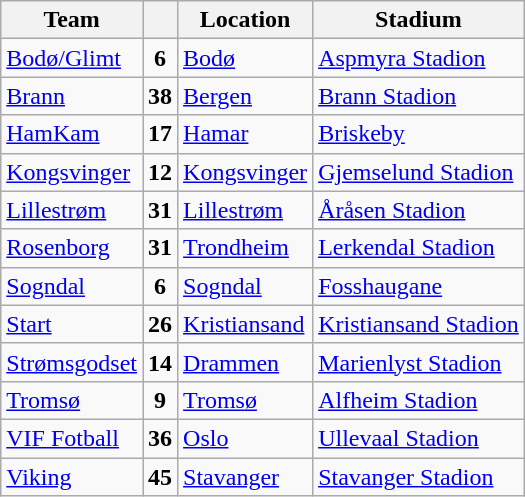<table class="wikitable sortable" border="1">
<tr>
<th>Team</th>
<th></th>
<th>Location</th>
<th>Stadium</th>
</tr>
<tr>
<td><a href='#'>Bodø/Glimt</a></td>
<td align="center"><strong>6</strong></td>
<td><a href='#'>Bodø</a></td>
<td><a href='#'>Aspmyra Stadion</a></td>
</tr>
<tr>
<td><a href='#'>Brann</a></td>
<td align="center"><strong>38</strong></td>
<td><a href='#'>Bergen</a></td>
<td><a href='#'>Brann Stadion</a></td>
</tr>
<tr>
<td><a href='#'>HamKam</a></td>
<td align="center"><strong>17</strong></td>
<td><a href='#'>Hamar</a></td>
<td><a href='#'>Briskeby</a></td>
</tr>
<tr>
<td><a href='#'>Kongsvinger</a></td>
<td align="center"><strong>12</strong></td>
<td><a href='#'>Kongsvinger</a></td>
<td><a href='#'>Gjemselund Stadion</a></td>
</tr>
<tr>
<td><a href='#'>Lillestrøm</a></td>
<td align="center"><strong>31</strong></td>
<td><a href='#'>Lillestrøm</a></td>
<td><a href='#'>Åråsen Stadion</a></td>
</tr>
<tr>
<td><a href='#'>Rosenborg</a></td>
<td align="center"><strong>31</strong></td>
<td><a href='#'>Trondheim</a></td>
<td><a href='#'>Lerkendal Stadion</a></td>
</tr>
<tr>
<td><a href='#'>Sogndal</a></td>
<td align="center"><strong>6</strong></td>
<td><a href='#'>Sogndal</a></td>
<td><a href='#'>Fosshaugane</a></td>
</tr>
<tr>
<td><a href='#'>Start</a></td>
<td align="center"><strong>26</strong></td>
<td><a href='#'>Kristiansand</a></td>
<td><a href='#'>Kristiansand Stadion</a></td>
</tr>
<tr>
<td><a href='#'>Strømsgodset</a></td>
<td align="center"><strong>14</strong></td>
<td><a href='#'>Drammen</a></td>
<td><a href='#'>Marienlyst Stadion</a></td>
</tr>
<tr>
<td><a href='#'>Tromsø</a></td>
<td align="center"><strong>9</strong></td>
<td><a href='#'>Tromsø</a></td>
<td><a href='#'>Alfheim Stadion</a></td>
</tr>
<tr>
<td><a href='#'>VIF Fotball</a></td>
<td align="center"><strong>36</strong></td>
<td><a href='#'>Oslo</a></td>
<td><a href='#'>Ullevaal Stadion</a></td>
</tr>
<tr>
<td><a href='#'>Viking</a></td>
<td align="center"><strong>45</strong></td>
<td><a href='#'>Stavanger</a></td>
<td><a href='#'>Stavanger Stadion</a></td>
</tr>
</table>
